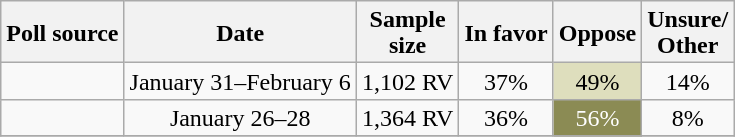<table class="wikitable sortable collapsible" style="text-align:center;line-height:17px">
<tr>
<th>Poll source</th>
<th>Date</th>
<th>Sample<br>size</th>
<th>In favor</th>
<th>Oppose</th>
<th>Unsure/<br>Other</th>
</tr>
<tr>
<td></td>
<td>January 31–February 6</td>
<td>1,102 RV</td>
<td>37%</td>
<td style="background:#DEDEBD;">49%</td>
<td>14%</td>
</tr>
<tr>
<td></td>
<td>January 26–28</td>
<td>1,364 RV</td>
<td>36%</td>
<td style="background:#8B8B54; color: white">56%</td>
<td>8%</td>
</tr>
<tr>
</tr>
</table>
